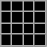<table class="wikitable floatright" style="background: Black;">
<tr>
<td></td>
<td></td>
<td></td>
<td></td>
</tr>
<tr>
<td></td>
<td></td>
<td></td>
<td></td>
</tr>
<tr>
<td></td>
<td></td>
<td></td>
<td></td>
</tr>
<tr>
<td></td>
<td></td>
<td></td>
<td></td>
</tr>
</table>
